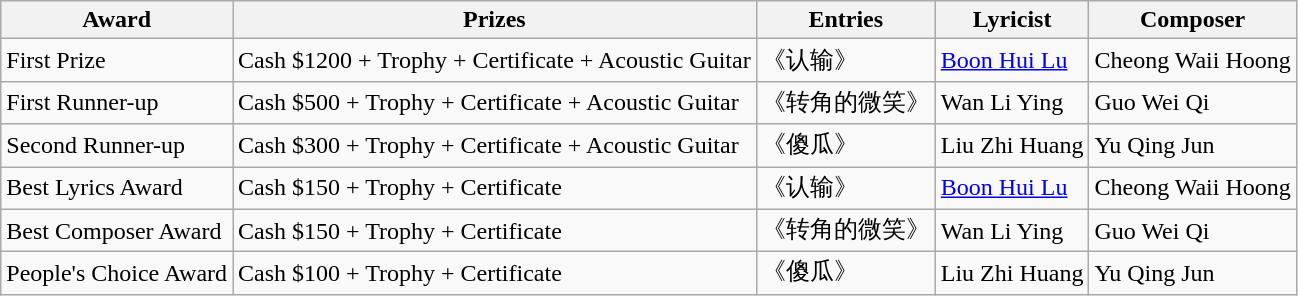<table class="wikitable sortable">
<tr>
<th>Award</th>
<th>Prizes</th>
<th>Entries</th>
<th>Lyricist</th>
<th>Composer</th>
</tr>
<tr>
<td>First Prize</td>
<td>Cash $1200 + Trophy + Certificate + Acoustic Guitar</td>
<td>《认输》</td>
<td><a href='#'>Boon Hui Lu</a></td>
<td>Cheong Waii Hoong</td>
</tr>
<tr>
<td>First Runner-up</td>
<td>Cash $500 + Trophy + Certificate + Acoustic Guitar</td>
<td>《转角的微笑》</td>
<td>Wan Li Ying</td>
<td>Guo Wei Qi</td>
</tr>
<tr>
<td>Second Runner-up</td>
<td>Cash $300 + Trophy + Certificate + Acoustic Guitar</td>
<td>《傻瓜》</td>
<td>Liu Zhi Huang</td>
<td>Yu Qing Jun</td>
</tr>
<tr>
<td>Best Lyrics Award</td>
<td>Cash $150 + Trophy + Certificate</td>
<td>《认输》</td>
<td><a href='#'>Boon Hui Lu</a></td>
<td>Cheong Waii Hoong</td>
</tr>
<tr>
<td>Best Composer Award</td>
<td>Cash $150 + Trophy + Certificate</td>
<td>《转角的微笑》</td>
<td>Wan Li Ying</td>
<td>Guo Wei Qi</td>
</tr>
<tr>
<td>People's Choice Award</td>
<td>Cash $100 + Trophy + Certificate</td>
<td>《傻瓜》</td>
<td>Liu Zhi Huang</td>
<td>Yu Qing Jun</td>
</tr>
</table>
